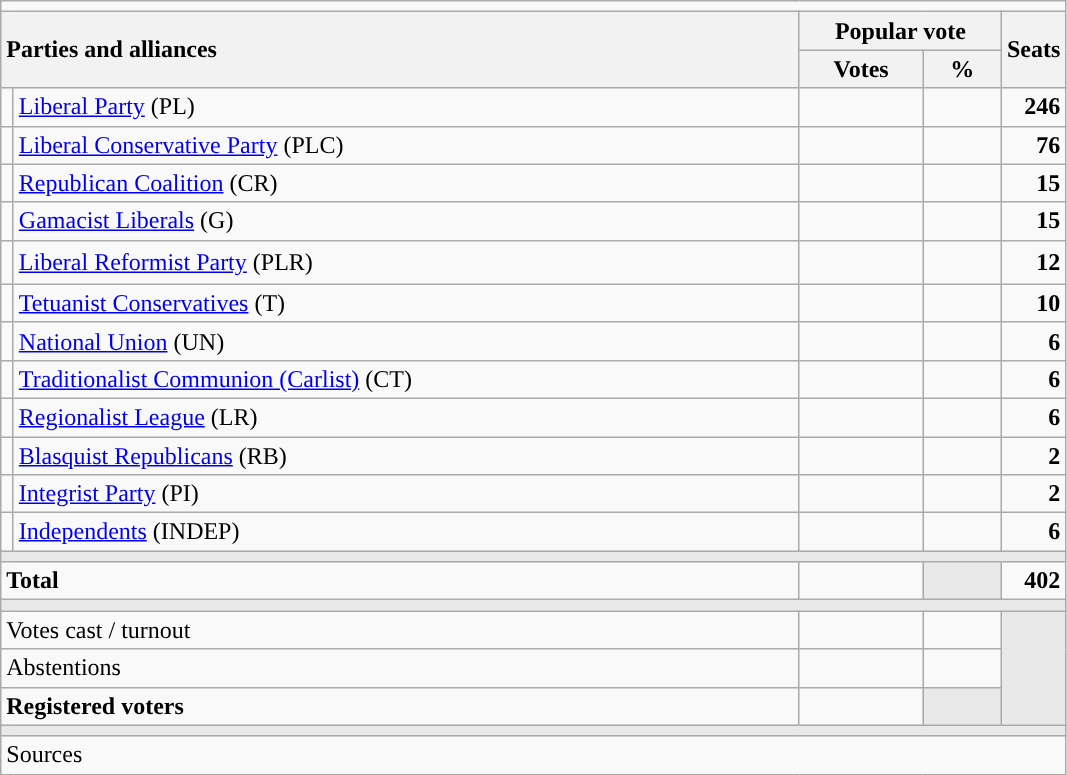<table class="wikitable" style="text-align:right;">
<tr>
<td colspan="5"></td>
</tr>
<tr>
<th style="text-align:left;" rowspan="2" colspan="2" width="525">Parties and alliances</th>
<th colspan="2">Popular vote</th>
<th rowspan="2" width="35">Seats</th>
</tr>
<tr>
<th width="75">Votes</th>
<th width="45">%</th>
</tr>
<tr>
<td width="1" style="color:inherit;background:"></td>
<td align="left"><a href='#'>Liberal Party</a> (PL)</td>
<td></td>
<td></td>
<td><strong>246</strong></td>
</tr>
<tr>
<td style="color:inherit;background:"></td>
<td align="left"><a href='#'>Liberal Conservative Party</a> (PLC)</td>
<td></td>
<td></td>
<td><strong>76</strong></td>
</tr>
<tr>
<td style="color:inherit;background:"></td>
<td align="left"><a href='#'>Republican Coalition</a> (CR)</td>
<td></td>
<td></td>
<td><strong>15</strong></td>
</tr>
<tr>
<td style="color:inherit;background:"></td>
<td align="left"><a href='#'>Gamacist Liberals</a> (G)</td>
<td></td>
<td></td>
<td><strong>15</strong></td>
</tr>
<tr style="line-height:22px;">
<td style="color:inherit;background:"></td>
<td align="left"><a href='#'>Liberal Reformist Party</a> (PLR)</td>
<td></td>
<td></td>
<td><strong>12</strong></td>
</tr>
<tr>
<td style="color:inherit;background:"></td>
<td align="left"><a href='#'>Tetuanist Conservatives</a> (T)</td>
<td></td>
<td></td>
<td><strong>10</strong></td>
</tr>
<tr>
<td style="color:inherit;background:"></td>
<td align="left"><a href='#'>National Union</a> (UN)</td>
<td></td>
<td></td>
<td><strong>6</strong></td>
</tr>
<tr>
<td style="color:inherit;background:"></td>
<td align="left"><a href='#'>Traditionalist Communion (Carlist)</a> (CT)</td>
<td></td>
<td></td>
<td><strong>6</strong></td>
</tr>
<tr>
<td style="color:inherit;background:"></td>
<td align="left"><a href='#'>Regionalist League</a> (LR)</td>
<td></td>
<td></td>
<td><strong>6</strong></td>
</tr>
<tr>
<td style="color:inherit;background:"></td>
<td align="left"><a href='#'>Blasquist Republicans</a> (RB)</td>
<td></td>
<td></td>
<td><strong>2</strong></td>
</tr>
<tr>
<td style="color:inherit;background:"></td>
<td align="left"><a href='#'>Integrist Party</a> (PI)</td>
<td></td>
<td></td>
<td><strong>2</strong></td>
</tr>
<tr>
<td style="color:inherit;background:"></td>
<td align="left"><a href='#'>Independents</a> (INDEP)</td>
<td></td>
<td></td>
<td><strong>6</strong></td>
</tr>
<tr>
<td colspan="5" bgcolor="#E9E9E9"></td>
</tr>
<tr style="font-weight:bold;">
<td align="left" colspan="2">Total</td>
<td></td>
<td bgcolor="#E9E9E9"></td>
<td>402</td>
</tr>
<tr>
<td colspan="5" bgcolor="#E9E9E9"></td>
</tr>
<tr>
<td align="left" colspan="2">Votes cast / turnout</td>
<td></td>
<td></td>
<td bgcolor="#E9E9E9" rowspan="3"></td>
</tr>
<tr>
<td align="left" colspan="2">Abstentions</td>
<td></td>
<td></td>
</tr>
<tr style="font-weight:bold;">
<td align="left" colspan="2">Registered voters</td>
<td></td>
<td bgcolor="#E9E9E9"></td>
</tr>
<tr>
<td colspan="5" bgcolor="#E9E9E9"></td>
</tr>
<tr>
<td align="left" colspan="5">Sources</td>
</tr>
</table>
